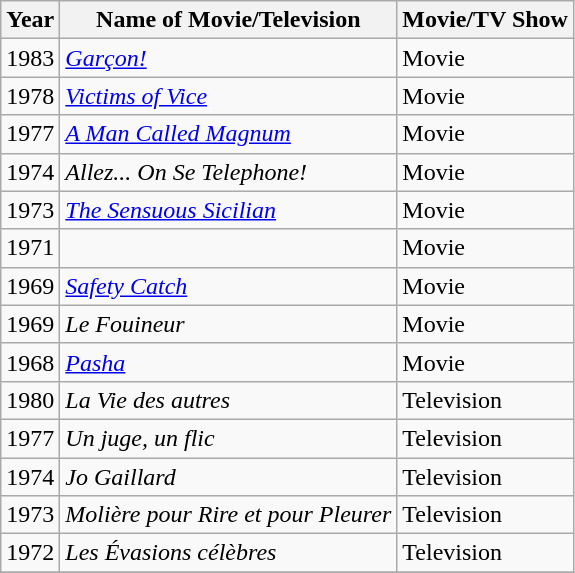<table class="wikitable sortable">
<tr>
<th>Year</th>
<th>Name of Movie/Television</th>
<th>Movie/TV Show</th>
</tr>
<tr>
<td>1983</td>
<td><em><a href='#'>Garçon!</a></em></td>
<td>Movie </td>
</tr>
<tr>
<td>1978</td>
<td><em><a href='#'>Victims of Vice</a></em></td>
<td>Movie </td>
</tr>
<tr>
<td>1977</td>
<td><em><a href='#'>A Man Called Magnum</a></em></td>
<td>Movie </td>
</tr>
<tr>
<td>1974</td>
<td><em>Allez... On Se Telephone!</em></td>
<td>Movie </td>
</tr>
<tr>
<td>1973</td>
<td><em><a href='#'>The Sensuous Sicilian</a></em></td>
<td>Movie </td>
</tr>
<tr>
<td>1971</td>
<td><em></em></td>
<td>Movie </td>
</tr>
<tr>
<td>1969</td>
<td><em><a href='#'>Safety Catch</a></em></td>
<td>Movie </td>
</tr>
<tr>
<td>1969</td>
<td><em>Le Fouineur</em></td>
<td>Movie </td>
</tr>
<tr>
<td>1968</td>
<td><em><a href='#'>Pasha</a></em></td>
<td>Movie </td>
</tr>
<tr>
<td>1980</td>
<td><em>La Vie des autres</em></td>
<td>Television </td>
</tr>
<tr>
<td>1977</td>
<td><em>Un juge, un flic</em></td>
<td>Television </td>
</tr>
<tr>
<td>1974</td>
<td><em>Jo Gaillard</em></td>
<td>Television </td>
</tr>
<tr>
<td>1973</td>
<td><em>Molière pour Rire et pour Pleurer</em></td>
<td>Television </td>
</tr>
<tr>
<td>1972</td>
<td><em>Les Évasions célèbres</em></td>
<td>Television </td>
</tr>
<tr>
</tr>
</table>
